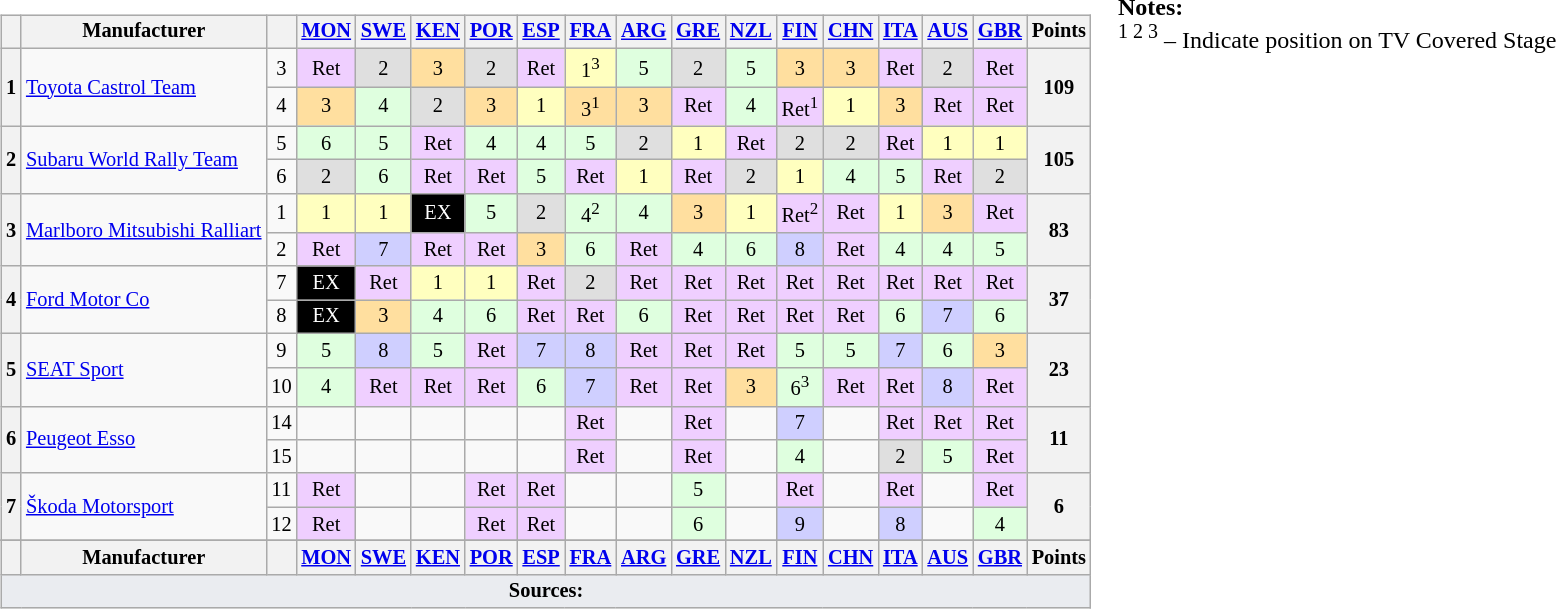<table>
<tr>
<td><br><table class="wikitable" style="font-size: 85%; text-align: center;">
<tr valign="top">
<th valign="middle"></th>
<th valign="middle">Manufacturer</th>
<th valign="middle"></th>
<th><a href='#'>MON</a><br></th>
<th><a href='#'>SWE</a><br></th>
<th><a href='#'>KEN</a><br></th>
<th><a href='#'>POR</a><br></th>
<th><a href='#'>ESP</a><br></th>
<th><a href='#'>FRA</a><br></th>
<th><a href='#'>ARG</a><br></th>
<th><a href='#'>GRE</a><br></th>
<th><a href='#'>NZL</a><br></th>
<th><a href='#'>FIN</a><br></th>
<th><a href='#'>CHN</a><br></th>
<th><a href='#'>ITA</a><br></th>
<th><a href='#'>AUS</a><br></th>
<th><a href='#'>GBR</a><br></th>
<th valign="middle">Points</th>
</tr>
<tr>
<th rowspan="2">1</th>
<td align="left" rowspan="2"> <a href='#'>Toyota Castrol Team</a></td>
<td>3</td>
<td style="background:#efcfff;">Ret</td>
<td style="background:#dfdfdf;">2</td>
<td style="background:#ffdf9f;">3</td>
<td style="background:#dfdfdf;">2</td>
<td style="background:#efcfff;">Ret</td>
<td style="background:#ffffbf;">1<sup>3</sup></td>
<td style="background:#dfffdf;">5</td>
<td style="background:#dfdfdf;">2</td>
<td style="background:#dfffdf;">5</td>
<td style="background:#ffdf9f;">3</td>
<td style="background:#ffdf9f;">3</td>
<td style="background:#efcfff;">Ret</td>
<td style="background:#dfdfdf;">2</td>
<td style="background:#efcfff;">Ret</td>
<th align="right" rowspan="2">109</th>
</tr>
<tr>
<td>4</td>
<td style="background:#ffdf9f;">3</td>
<td style="background:#dfffdf;">4</td>
<td style="background:#dfdfdf;">2</td>
<td style="background:#ffdf9f;">3</td>
<td style="background:#ffffbf;">1</td>
<td style="background:#ffdf9f;">3<sup>1</sup></td>
<td style="background:#ffdf9f;">3</td>
<td style="background:#efcfff;">Ret</td>
<td style="background:#dfffdf;">4</td>
<td style="background:#efcfff;">Ret<sup>1</sup></td>
<td style="background:#ffffbf;">1</td>
<td style="background:#ffdf9f;">3</td>
<td style="background:#efcfff;">Ret</td>
<td style="background:#efcfff;">Ret</td>
</tr>
<tr>
<th rowspan="2">2</th>
<td align="left" rowspan="2"> <a href='#'>Subaru World Rally Team</a></td>
<td>5</td>
<td style="background:#dfffdf;">6</td>
<td style="background:#dfffdf;">5</td>
<td style="background:#efcfff;">Ret</td>
<td style="background:#dfffdf;">4</td>
<td style="background:#dfffdf;">4</td>
<td style="background:#dfffdf;">5</td>
<td style="background:#dfdfdf;">2</td>
<td style="background:#ffffbf;">1</td>
<td style="background:#efcfff;">Ret</td>
<td style="background:#dfdfdf;">2</td>
<td style="background:#dfdfdf;">2</td>
<td style="background:#efcfff;">Ret</td>
<td style="background:#ffffbf;">1</td>
<td style="background:#ffffbf;">1</td>
<th align="right" rowspan="2">105</th>
</tr>
<tr>
<td>6</td>
<td style="background:#dfdfdf;">2</td>
<td style="background:#dfffdf;">6</td>
<td style="background:#efcfff;">Ret</td>
<td style="background:#efcfff;">Ret</td>
<td style="background:#dfffdf;">5</td>
<td style="background:#efcfff;">Ret</td>
<td style="background:#ffffbf;">1</td>
<td style="background:#efcfff;">Ret</td>
<td style="background:#dfdfdf;">2</td>
<td style="background:#ffffbf;">1</td>
<td style="background:#dfffdf;">4</td>
<td style="background:#dfffdf;">5</td>
<td style="background:#efcfff;">Ret</td>
<td style="background:#dfdfdf;">2</td>
</tr>
<tr>
<th rowspan="2">3</th>
<td align="left" rowspan="2" nowrap> <a href='#'>Marlboro Mitsubishi Ralliart</a></td>
<td>1</td>
<td style="background:#ffffbf;">1</td>
<td style="background:#ffffbf;">1</td>
<td style="background:#000000; color:white">EX</td>
<td style="background:#dfffdf;">5</td>
<td style="background:#dfdfdf;">2</td>
<td style="background:#dfffdf;">4<sup>2</sup></td>
<td style="background:#dfffdf;">4</td>
<td style="background:#ffdf9f;">3</td>
<td style="background:#ffffbf;">1</td>
<td style="background:#efcfff;">Ret<sup>2</sup></td>
<td style="background:#efcfff;">Ret</td>
<td style="background:#ffffbf;">1</td>
<td style="background:#ffdf9f;">3</td>
<td style="background:#efcfff;">Ret</td>
<th align="right" rowspan="2">83</th>
</tr>
<tr>
<td>2</td>
<td style="background:#efcfff;">Ret</td>
<td style="background:#cfcfff;">7</td>
<td style="background:#efcfff;">Ret</td>
<td style="background:#efcfff;">Ret</td>
<td style="background:#ffdf9f;">3</td>
<td style="background:#dfffdf;">6</td>
<td style="background:#efcfff;">Ret</td>
<td style="background:#dfffdf;">4</td>
<td style="background:#dfffdf;">6</td>
<td style="background:#cfcfff;">8</td>
<td style="background:#efcfff;">Ret</td>
<td style="background:#dfffdf;">4</td>
<td style="background:#dfffdf;">4</td>
<td style="background:#dfffdf;">5</td>
</tr>
<tr>
<th rowspan="2">4</th>
<td align="left" rowspan="2"> <a href='#'>Ford Motor Co</a></td>
<td>7</td>
<td style="background:#000000; color:white">EX</td>
<td style="background:#efcfff;">Ret</td>
<td style="background:#ffffbf;">1</td>
<td style="background:#ffffbf;">1</td>
<td style="background:#efcfff;">Ret</td>
<td style="background:#dfdfdf;">2</td>
<td style="background:#efcfff;">Ret</td>
<td style="background:#efcfff;">Ret</td>
<td style="background:#efcfff;">Ret</td>
<td style="background:#efcfff;">Ret</td>
<td style="background:#efcfff;">Ret</td>
<td style="background:#efcfff;">Ret</td>
<td style="background:#efcfff;">Ret</td>
<td style="background:#efcfff;">Ret</td>
<th align="right" rowspan="2">37</th>
</tr>
<tr>
<td>8</td>
<td style="background:#000000; color:white">EX</td>
<td style="background:#ffdf9f;">3</td>
<td style="background:#dfffdf;">4</td>
<td style="background:#dfffdf;">6</td>
<td style="background:#efcfff;">Ret</td>
<td style="background:#efcfff;">Ret</td>
<td style="background:#dfffdf;">6</td>
<td style="background:#efcfff;">Ret</td>
<td style="background:#efcfff;">Ret</td>
<td style="background:#efcfff;">Ret</td>
<td style="background:#efcfff;">Ret</td>
<td style="background:#dfffdf;">6</td>
<td style="background:#cfcfff;">7</td>
<td style="background:#dfffdf;">6</td>
</tr>
<tr>
<th rowspan="2">5</th>
<td align="left" rowspan="2"> <a href='#'>SEAT Sport</a></td>
<td>9</td>
<td style="background:#dfffdf;">5</td>
<td style="background:#cfcfff;">8</td>
<td style="background:#dfffdf;">5</td>
<td style="background:#efcfff;">Ret</td>
<td style="background:#cfcfff;">7</td>
<td style="background:#cfcfff;">8</td>
<td style="background:#efcfff;">Ret</td>
<td style="background:#efcfff;">Ret</td>
<td style="background:#efcfff;">Ret</td>
<td style="background:#dfffdf;">5</td>
<td style="background:#dfffdf;">5</td>
<td style="background:#cfcfff;">7</td>
<td style="background:#dfffdf;">6</td>
<td style="background:#ffdf9f;">3</td>
<th align="right" rowspan="2">23</th>
</tr>
<tr>
<td>10</td>
<td style="background:#dfffdf;">4</td>
<td style="background:#efcfff;">Ret</td>
<td style="background:#efcfff;">Ret</td>
<td style="background:#efcfff;">Ret</td>
<td style="background:#dfffdf;">6</td>
<td style="background:#cfcfff;">7</td>
<td style="background:#efcfff;">Ret</td>
<td style="background:#efcfff;">Ret</td>
<td style="background:#ffdf9f;">3</td>
<td style="background:#dfffdf;">6<sup>3</sup></td>
<td style="background:#efcfff;">Ret</td>
<td style="background:#efcfff;">Ret</td>
<td style="background:#cfcfff;">8</td>
<td style="background:#efcfff;">Ret</td>
</tr>
<tr>
<th rowspan="2">6</th>
<td align="left" rowspan="2"> <a href='#'>Peugeot Esso</a></td>
<td>14</td>
<td></td>
<td></td>
<td></td>
<td></td>
<td></td>
<td style="background:#efcfff;">Ret</td>
<td></td>
<td style="background:#efcfff;">Ret</td>
<td></td>
<td style="background:#cfcfff;">7</td>
<td></td>
<td style="background:#efcfff;">Ret</td>
<td style="background:#efcfff;">Ret</td>
<td style="background:#efcfff;">Ret</td>
<th align="right" rowspan="2">11</th>
</tr>
<tr>
<td>15</td>
<td></td>
<td></td>
<td></td>
<td></td>
<td></td>
<td style="background:#efcfff;">Ret</td>
<td></td>
<td style="background:#efcfff;">Ret</td>
<td></td>
<td style="background:#dfffdf;">4</td>
<td></td>
<td style="background:#dfdfdf;">2</td>
<td style="background:#dfffdf;">5</td>
<td style="background:#efcfff;">Ret</td>
</tr>
<tr>
<th rowspan="2">7</th>
<td align="left" rowspan="2"> <a href='#'>Škoda Motorsport</a></td>
<td>11</td>
<td style="background:#efcfff;">Ret</td>
<td></td>
<td></td>
<td style="background:#efcfff;">Ret</td>
<td style="background:#efcfff;">Ret</td>
<td></td>
<td></td>
<td style="background:#dfffdf;">5</td>
<td></td>
<td style="background:#efcfff;">Ret</td>
<td></td>
<td style="background:#efcfff;">Ret</td>
<td></td>
<td style="background:#efcfff;">Ret</td>
<th align="right" rowspan="2">6</th>
</tr>
<tr>
<td>12</td>
<td style="background:#efcfff;">Ret</td>
<td></td>
<td></td>
<td style="background:#efcfff;">Ret</td>
<td style="background:#efcfff;">Ret</td>
<td></td>
<td></td>
<td style="background:#dfffdf;">6</td>
<td></td>
<td style="background:#cfcfff;">9</td>
<td></td>
<td style="background:#cfcfff;">8</td>
<td></td>
<td style="background:#dfffdf;">4</td>
</tr>
<tr>
</tr>
<tr valign="top">
<th valign="middle"></th>
<th valign="middle">Manufacturer</th>
<th valign="middle"></th>
<th><a href='#'>MON</a><br></th>
<th><a href='#'>SWE</a><br></th>
<th><a href='#'>KEN</a><br></th>
<th><a href='#'>POR</a><br></th>
<th><a href='#'>ESP</a><br></th>
<th><a href='#'>FRA</a><br></th>
<th><a href='#'>ARG</a><br></th>
<th><a href='#'>GRE</a><br></th>
<th><a href='#'>NZL</a><br></th>
<th><a href='#'>FIN</a><br></th>
<th><a href='#'>CHN</a><br></th>
<th><a href='#'>ITA</a><br></th>
<th><a href='#'>AUS</a><br></th>
<th><a href='#'>GBR</a><br></th>
<th valign="middle">Points</th>
</tr>
<tr>
<td colspan="18" style="background-color:#EAECF0;text-align:center"><strong>Sources:</strong></td>
</tr>
</table>
</td>
<td valign="top"><br>
<span><strong>Notes:</strong><br>
<sup>1 2 3</sup> – Indicate position on TV Covered Stage</span></td>
</tr>
</table>
